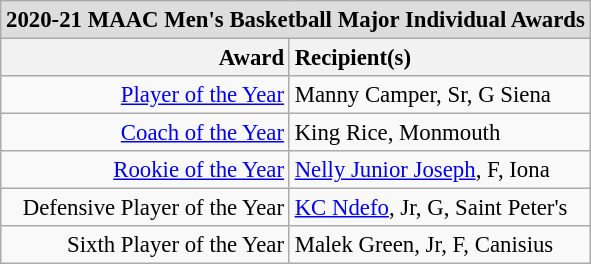<table class="wikitable" style="white-space:nowrap; font-size:95%;">
<tr>
<td colspan="7" style="text-align:center; background:#ddd;"><strong>2020-21 MAAC Men's Basketball Major Individual Awards</strong> </td>
</tr>
<tr>
<th style="text-align:right;">Award</th>
<th style="text-align:left;">Recipient(s)</th>
</tr>
<tr>
<td style="text-align:right;"><a href='#'>Player of the Year</a></td>
<td style="text-align:left;">Manny Camper, Sr, G Siena</td>
</tr>
<tr>
<td style="text-align:right;"><a href='#'>Coach of the Year</a></td>
<td style="text-align:left;">King Rice, Monmouth</td>
</tr>
<tr>
<td style="text-align:right;"><a href='#'>Rookie of the Year</a></td>
<td style="text-align:left;"><a href='#'>Nelly Junior Joseph</a>, F, Iona</td>
</tr>
<tr>
<td style="text-align:right;">Defensive Player of the Year</td>
<td style="text-align:left;"><a href='#'>KC Ndefo</a>, Jr, G, Saint Peter's</td>
</tr>
<tr>
<td style="text-align:right;">Sixth Player of the Year</td>
<td style="text-align:left;">Malek Green, Jr, F, Canisius</td>
</tr>
</table>
